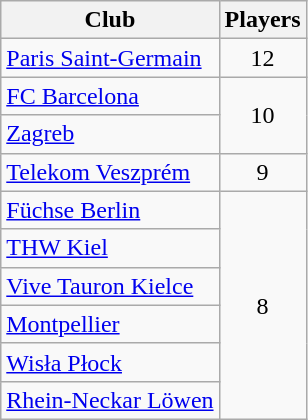<table class="wikitable sortable">
<tr>
<th>Club</th>
<th>Players</th>
</tr>
<tr>
<td> <a href='#'>Paris Saint-Germain</a></td>
<td align=center>12</td>
</tr>
<tr>
<td> <a href='#'>FC Barcelona</a></td>
<td rowspan=2; align=center>10</td>
</tr>
<tr>
<td> <a href='#'>Zagreb</a></td>
</tr>
<tr>
<td> <a href='#'>Telekom Veszprém</a></td>
<td align=center>9</td>
</tr>
<tr>
<td> <a href='#'>Füchse Berlin</a></td>
<td rowspan=6; align=center>8</td>
</tr>
<tr>
<td> <a href='#'>THW Kiel</a></td>
</tr>
<tr>
<td> <a href='#'>Vive Tauron Kielce</a></td>
</tr>
<tr>
<td> <a href='#'>Montpellier</a></td>
</tr>
<tr>
<td> <a href='#'>Wisła Płock</a></td>
</tr>
<tr>
<td> <a href='#'>Rhein-Neckar Löwen</a></td>
</tr>
</table>
